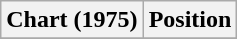<table class="wikitable plainrowheaders">
<tr>
<th scope="col">Chart (1975)</th>
<th scope="col">Position</th>
</tr>
<tr>
</tr>
</table>
